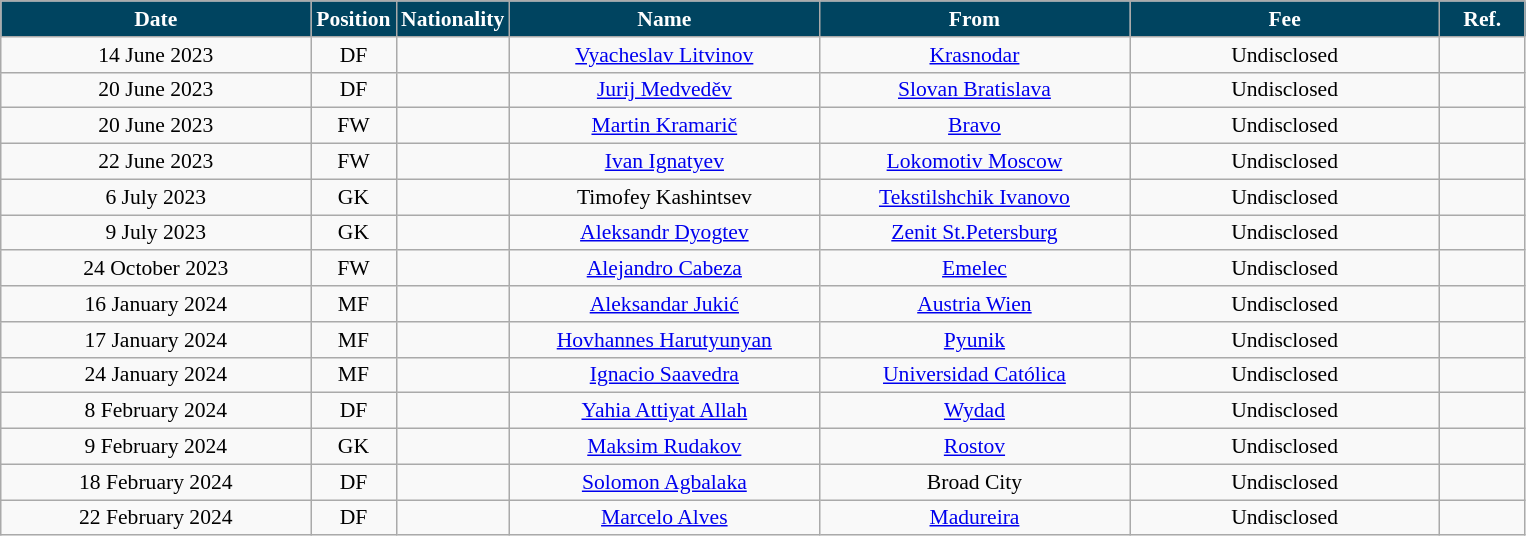<table class="wikitable"  style="text-align:center; font-size:90%; ">
<tr>
<th style="background:#004460; color:white; width:200px;">Date</th>
<th style="background:#004460; color:white; width:50px;">Position</th>
<th style="background:#004460; color:white; width:505x;">Nationality</th>
<th style="background:#004460; color:white; width:200px;">Name</th>
<th style="background:#004460; color:white; width:200px;">From</th>
<th style="background:#004460; color:white; width:200px;">Fee</th>
<th style="background:#004460; color:white; width:50px;">Ref.</th>
</tr>
<tr>
<td>14 June 2023</td>
<td>DF</td>
<td></td>
<td><a href='#'>Vyacheslav Litvinov</a></td>
<td><a href='#'>Krasnodar</a></td>
<td>Undisclosed</td>
<td></td>
</tr>
<tr>
<td>20 June 2023</td>
<td>DF</td>
<td></td>
<td><a href='#'>Jurij Medveděv</a></td>
<td><a href='#'>Slovan Bratislava</a></td>
<td>Undisclosed</td>
<td></td>
</tr>
<tr>
<td>20 June 2023</td>
<td>FW</td>
<td></td>
<td><a href='#'>Martin Kramarič</a></td>
<td><a href='#'>Bravo</a></td>
<td>Undisclosed</td>
<td></td>
</tr>
<tr>
<td>22 June 2023</td>
<td>FW</td>
<td></td>
<td><a href='#'>Ivan Ignatyev</a></td>
<td><a href='#'>Lokomotiv Moscow</a></td>
<td>Undisclosed</td>
<td></td>
</tr>
<tr>
<td>6 July 2023</td>
<td>GK</td>
<td></td>
<td>Timofey Kashintsev</td>
<td><a href='#'>Tekstilshchik Ivanovo</a></td>
<td>Undisclosed</td>
<td></td>
</tr>
<tr>
<td>9 July 2023</td>
<td>GK</td>
<td></td>
<td><a href='#'>Aleksandr Dyogtev</a></td>
<td><a href='#'>Zenit St.Petersburg</a></td>
<td>Undisclosed</td>
<td></td>
</tr>
<tr>
<td>24 October 2023</td>
<td>FW</td>
<td></td>
<td><a href='#'>Alejandro Cabeza</a></td>
<td><a href='#'>Emelec</a></td>
<td>Undisclosed</td>
<td></td>
</tr>
<tr>
<td>16 January 2024</td>
<td>MF</td>
<td></td>
<td><a href='#'>Aleksandar Jukić</a></td>
<td><a href='#'>Austria Wien</a></td>
<td>Undisclosed</td>
<td></td>
</tr>
<tr>
<td>17 January 2024</td>
<td>MF</td>
<td></td>
<td><a href='#'>Hovhannes Harutyunyan</a></td>
<td><a href='#'>Pyunik</a></td>
<td>Undisclosed</td>
<td></td>
</tr>
<tr>
<td>24 January 2024</td>
<td>MF</td>
<td></td>
<td><a href='#'>Ignacio Saavedra</a></td>
<td><a href='#'>Universidad Católica</a></td>
<td>Undisclosed</td>
<td></td>
</tr>
<tr>
<td>8 February 2024</td>
<td>DF</td>
<td></td>
<td><a href='#'>Yahia Attiyat Allah</a></td>
<td><a href='#'>Wydad</a></td>
<td>Undisclosed</td>
<td></td>
</tr>
<tr>
<td>9 February 2024</td>
<td>GK</td>
<td></td>
<td><a href='#'>Maksim Rudakov</a></td>
<td><a href='#'>Rostov</a></td>
<td>Undisclosed</td>
<td></td>
</tr>
<tr>
<td>18 February 2024</td>
<td>DF</td>
<td></td>
<td><a href='#'>Solomon Agbalaka</a></td>
<td>Broad City</td>
<td>Undisclosed</td>
<td></td>
</tr>
<tr>
<td>22 February 2024</td>
<td>DF</td>
<td></td>
<td><a href='#'>Marcelo Alves</a></td>
<td><a href='#'>Madureira</a></td>
<td>Undisclosed</td>
<td></td>
</tr>
</table>
